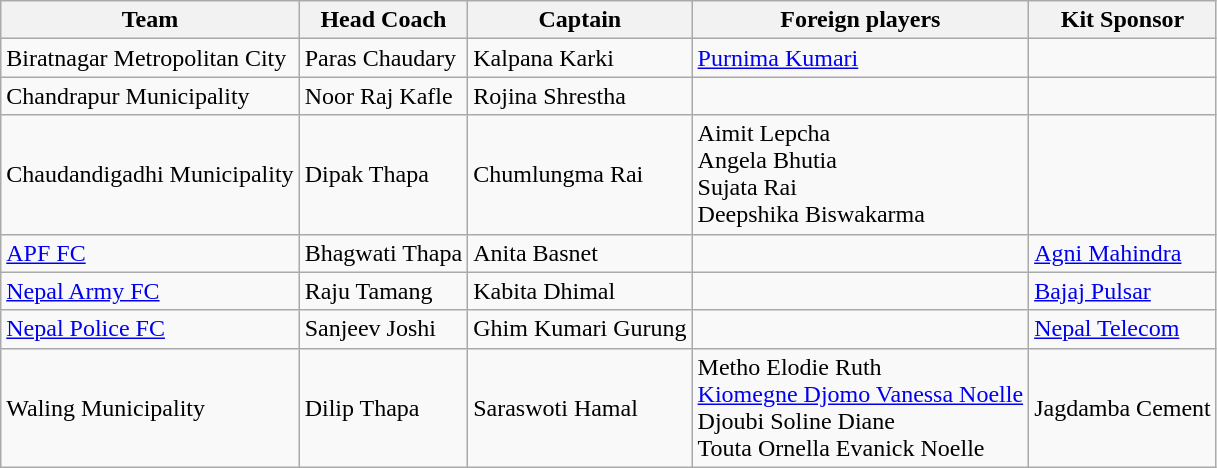<table class="wikitable sortable">
<tr>
<th>Team</th>
<th>Head Coach</th>
<th>Captain</th>
<th>Foreign players</th>
<th>Kit Sponsor</th>
</tr>
<tr>
<td>Biratnagar Metropolitan City</td>
<td> Paras Chaudary</td>
<td> Kalpana Karki</td>
<td> <a href='#'>Purnima Kumari</a></td>
<td></td>
</tr>
<tr>
<td>Chandrapur Municipality</td>
<td> Noor Raj Kafle</td>
<td> Rojina Shrestha</td>
<td></td>
<td></td>
</tr>
<tr>
<td>Chaudandigadhi Municipality</td>
<td> Dipak Thapa</td>
<td> Chumlungma Rai</td>
<td> Aimit Lepcha<br> Angela Bhutia<br> Sujata Rai<br> Deepshika Biswakarma</td>
<td></td>
</tr>
<tr>
<td><a href='#'>APF FC</a></td>
<td> Bhagwati Thapa</td>
<td> Anita Basnet</td>
<td></td>
<td><a href='#'>Agni Mahindra</a></td>
</tr>
<tr>
<td><a href='#'>Nepal Army FC</a></td>
<td> Raju Tamang</td>
<td> Kabita Dhimal</td>
<td></td>
<td><a href='#'>Bajaj Pulsar</a></td>
</tr>
<tr>
<td><a href='#'>Nepal Police FC</a></td>
<td> Sanjeev Joshi</td>
<td> Ghim Kumari Gurung</td>
<td></td>
<td><a href='#'>Nepal Telecom</a></td>
</tr>
<tr>
<td>Waling Municipality</td>
<td> Dilip Thapa</td>
<td> Saraswoti Hamal</td>
<td> Metho Elodie Ruth<br> <a href='#'>Kiomegne Djomo Vanessa Noelle</a><br> Djoubi Soline Diane<br> Touta Ornella Evanick Noelle</td>
<td>Jagdamba Cement</td>
</tr>
</table>
